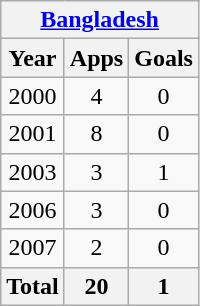<table class="wikitable" style="text-align:center">
<tr>
<th colspan=3><a href='#'>Bangladesh</a></th>
</tr>
<tr>
<th>Year</th>
<th>Apps</th>
<th>Goals</th>
</tr>
<tr>
<td>2000</td>
<td>4</td>
<td>0</td>
</tr>
<tr>
<td>2001</td>
<td>8</td>
<td>0</td>
</tr>
<tr>
<td>2003</td>
<td>3</td>
<td>1</td>
</tr>
<tr>
<td>2006</td>
<td>3</td>
<td>0</td>
</tr>
<tr>
<td>2007</td>
<td>2</td>
<td>0</td>
</tr>
<tr>
<th>Total</th>
<th>20</th>
<th>1</th>
</tr>
</table>
